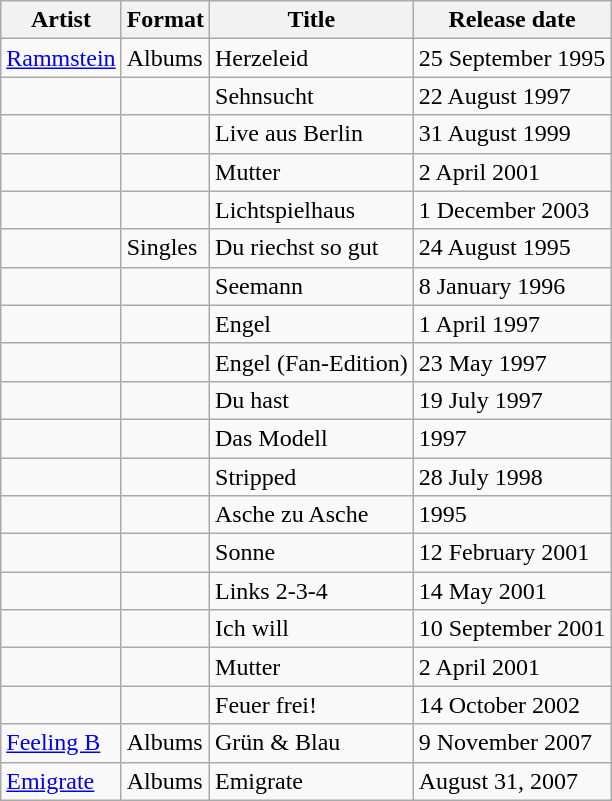<table class="wikitable">
<tr>
<th>Artist</th>
<th>Format</th>
<th>Title</th>
<th>Release date</th>
</tr>
<tr>
<td><a href='#'>Rammstein</a></td>
<td>Albums</td>
<td>Herzeleid</td>
<td>25 September 1995</td>
</tr>
<tr>
<td></td>
<td></td>
<td>Sehnsucht</td>
<td>22 August 1997</td>
</tr>
<tr>
<td></td>
<td></td>
<td>Live aus Berlin</td>
<td>31 August 1999</td>
</tr>
<tr>
<td></td>
<td></td>
<td>Mutter</td>
<td>2 April 2001</td>
</tr>
<tr>
<td></td>
<td></td>
<td>Lichtspielhaus</td>
<td>1 December 2003</td>
</tr>
<tr>
<td></td>
<td>Singles</td>
<td>Du riechst so gut</td>
<td>24 August 1995</td>
</tr>
<tr>
<td></td>
<td></td>
<td>Seemann</td>
<td>8 January 1996</td>
</tr>
<tr>
<td></td>
<td></td>
<td>Engel</td>
<td>1 April 1997</td>
</tr>
<tr>
<td></td>
<td></td>
<td>Engel (Fan-Edition)</td>
<td>23 May 1997</td>
</tr>
<tr>
<td></td>
<td></td>
<td>Du hast</td>
<td>19 July 1997</td>
</tr>
<tr>
<td></td>
<td></td>
<td>Das Modell</td>
<td>1997</td>
</tr>
<tr>
<td></td>
<td></td>
<td>Stripped</td>
<td>28 July 1998</td>
</tr>
<tr>
<td></td>
<td></td>
<td>Asche zu Asche</td>
<td>1995</td>
</tr>
<tr>
<td></td>
<td></td>
<td>Sonne</td>
<td>12 February 2001</td>
</tr>
<tr>
<td></td>
<td></td>
<td>Links 2-3-4</td>
<td>14 May 2001</td>
</tr>
<tr>
<td></td>
<td></td>
<td>Ich will</td>
<td>10 September 2001</td>
</tr>
<tr>
<td></td>
<td></td>
<td>Mutter</td>
<td>2 April 2001</td>
</tr>
<tr>
<td></td>
<td></td>
<td>Feuer frei!</td>
<td>14 October 2002</td>
</tr>
<tr>
<td><a href='#'>Feeling B</a></td>
<td>Albums</td>
<td>Grün & Blau</td>
<td>9 November 2007</td>
</tr>
<tr>
<td><a href='#'>Emigrate</a></td>
<td>Albums</td>
<td>Emigrate</td>
<td>August 31, 2007</td>
</tr>
</table>
